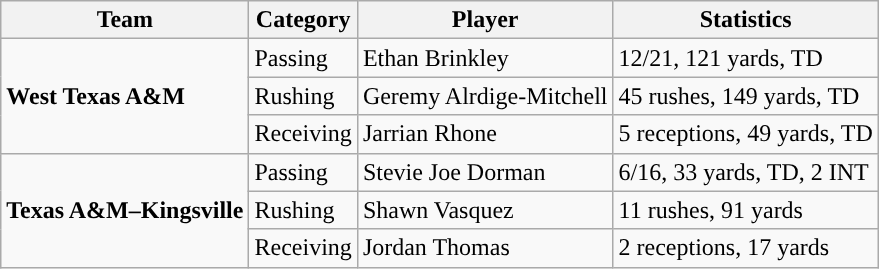<table class="wikitable" style="float: right;">
<tr>
<th>Team</th>
<th>Category</th>
<th>Player</th>
<th>Statistics</th>
</tr>
<tr>
<td rowspan=3><strong>West Texas A&M</strong></td>
<td>Passing</td>
<td>Ethan Brinkley</td>
<td>12/21, 121 yards, TD</td>
</tr>
<tr>
<td>Rushing</td>
<td>Geremy Alrdige-Mitchell</td>
<td>45 rushes, 149 yards, TD</td>
</tr>
<tr>
<td>Receiving</td>
<td>Jarrian Rhone</td>
<td>5 receptions, 49 yards, TD</td>
</tr>
<tr>
<td rowspan=3><strong>Texas A&M–Kingsville</strong></td>
<td>Passing</td>
<td>Stevie Joe Dorman</td>
<td>6/16, 33 yards, TD, 2 INT</td>
</tr>
<tr>
<td>Rushing</td>
<td>Shawn Vasquez</td>
<td>11 rushes, 91 yards</td>
</tr>
<tr>
<td>Receiving</td>
<td>Jordan Thomas</td>
<td>2 receptions, 17 yards</td>
</tr>
</table>
